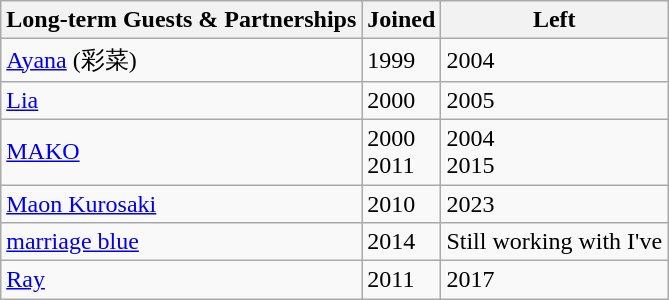<table class="wikitable">
<tr>
<th>Long-term Guests & Partnerships</th>
<th>Joined</th>
<th>Left</th>
</tr>
<tr>
<td><a href='#'>Ayana</a> (彩菜)</td>
<td>1999</td>
<td>2004</td>
</tr>
<tr>
<td><a href='#'>Lia</a></td>
<td>2000</td>
<td>2005</td>
</tr>
<tr>
<td><a href='#'>MAKO</a></td>
<td>2000<br>2011</td>
<td>2004<br>2015</td>
</tr>
<tr>
<td><a href='#'>Maon Kurosaki</a></td>
<td>2010</td>
<td>2023</td>
</tr>
<tr>
<td><a href='#'>marriage blue</a></td>
<td>2014</td>
<td>Still working with I've</td>
</tr>
<tr>
<td><a href='#'>Ray</a></td>
<td>2011</td>
<td>2017</td>
</tr>
</table>
